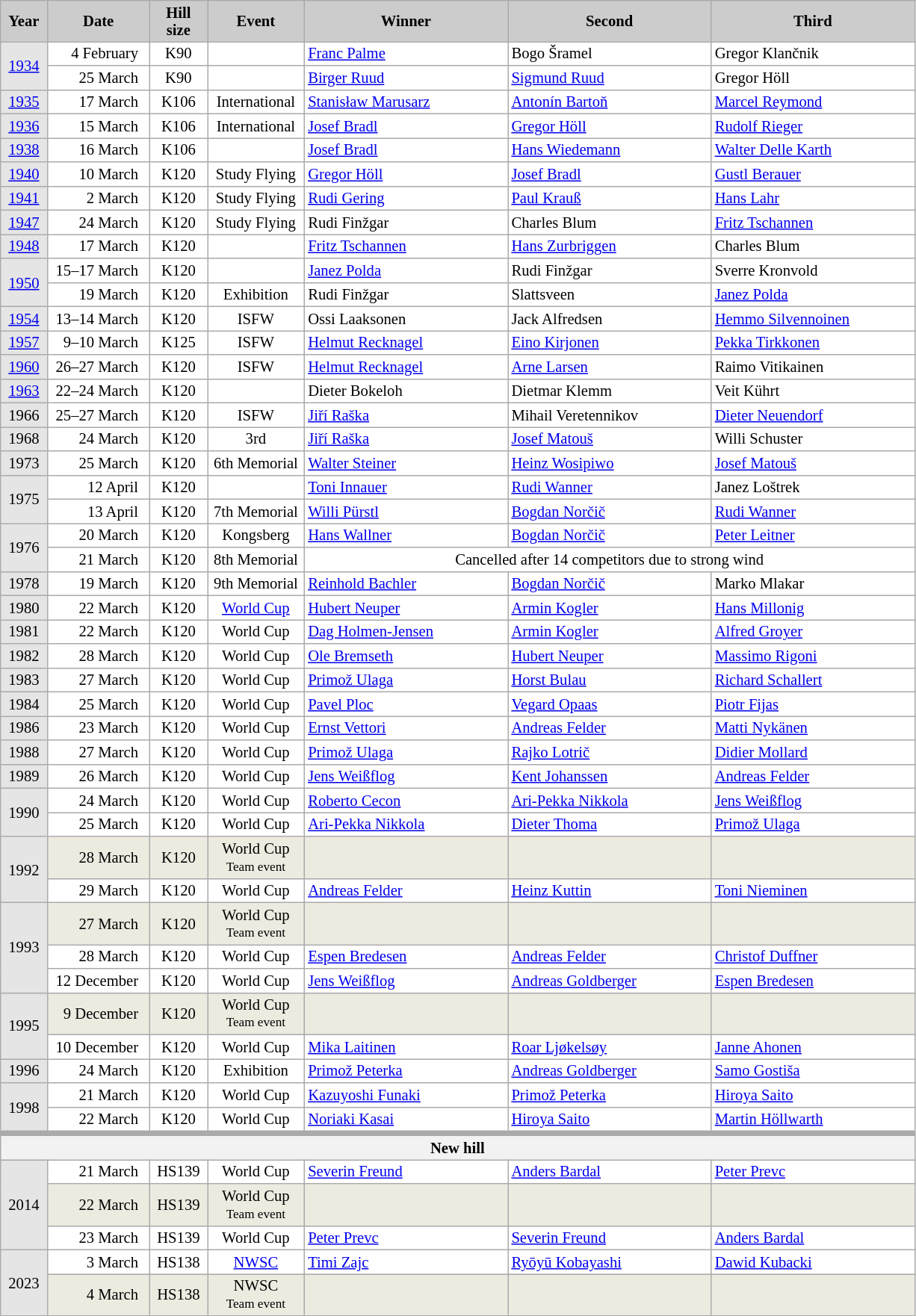<table class="wikitable plainrowheaders" style="background:#fff; font-size:86%; line-height:15px; border:grey solid 1px; border-collapse:collapse;">
<tr style="background:#ccc; text-align:center;">
<th style="background:#ccc;" width="35">Year</th>
<th style="background:#ccc;" width="85">Date</th>
<th style="background:#ccc;" width="45">Hill size</th>
<th style="background:#ccc;" width="80">Event</th>
<th style="background:#ccc;" width="175">Winner</th>
<th style="background:#ccc;" width="175">Second</th>
<th style="background:#ccc;" width="175">Third</th>
</tr>
<tr>
<td align=center bgcolor=#E5E5E5 rowspan=2><a href='#'>1934</a></td>
<td align=right>4 February  </td>
<td align=center>K90</td>
<td align=center></td>
<td> <a href='#'>Franc Palme</a></td>
<td> Bogo Šramel</td>
<td> Gregor Klančnik</td>
</tr>
<tr>
<td align=right>25 March  </td>
<td align=center>K90</td>
<td align=center></td>
<td> <a href='#'>Birger Ruud</a></td>
<td> <a href='#'>Sigmund Ruud</a></td>
<td> Gregor Höll</td>
</tr>
<tr>
<td align=center bgcolor=#E5E5E5><a href='#'>1935</a></td>
<td align=right>17 March  </td>
<td align=center>K106</td>
<td align=center>International</td>
<td> <a href='#'>Stanisław Marusarz</a></td>
<td> <a href='#'>Antonín Bartoň</a></td>
<td> <a href='#'>Marcel Reymond</a></td>
</tr>
<tr>
<td align=center bgcolor=#E5E5E5><a href='#'>1936</a></td>
<td align=right>15 March  </td>
<td align=center>K106</td>
<td align=center>International</td>
<td> <a href='#'>Josef Bradl</a></td>
<td> <a href='#'>Gregor Höll</a></td>
<td> <a href='#'>Rudolf Rieger</a></td>
</tr>
<tr>
<td align=center bgcolor=#E5E5E5><a href='#'>1938</a></td>
<td align=right>16 March  </td>
<td align=center>K106</td>
<td align=center></td>
<td> <a href='#'>Josef Bradl</a></td>
<td> <a href='#'>Hans Wiedemann</a></td>
<td> <a href='#'>Walter Delle Karth</a></td>
</tr>
<tr>
<td align=center bgcolor=#E5E5E5><a href='#'>1940</a></td>
<td align=right>10 March  </td>
<td align=center>K120</td>
<td align=center>Study Flying</td>
<td> <a href='#'>Gregor Höll</a></td>
<td> <a href='#'>Josef Bradl</a></td>
<td> <a href='#'>Gustl Berauer</a></td>
</tr>
<tr>
<td align=center bgcolor=#E5E5E5><a href='#'>1941</a></td>
<td align=right>2 March  </td>
<td align=center>K120</td>
<td align=center>Study Flying</td>
<td> <a href='#'>Rudi Gering</a></td>
<td> <a href='#'>Paul Krauß</a></td>
<td> <a href='#'>Hans Lahr</a></td>
</tr>
<tr>
<td align=center bgcolor=#E5E5E5><a href='#'>1947</a></td>
<td align=right>24 March  </td>
<td align=center>K120</td>
<td align=center>Study Flying</td>
<td> Rudi Finžgar</td>
<td> Charles Blum</td>
<td> <a href='#'>Fritz Tschannen</a></td>
</tr>
<tr>
<td align=center bgcolor=#E5E5E5><a href='#'>1948</a></td>
<td align=right>17 March  </td>
<td align=center>K120</td>
<td align=center></td>
<td> <a href='#'>Fritz Tschannen</a></td>
<td> <a href='#'>Hans Zurbriggen</a></td>
<td> Charles Blum</td>
</tr>
<tr>
<td align=center bgcolor=#E5E5E5 rowspan=2><a href='#'>1950</a></td>
<td align=right>15–17 March  </td>
<td align=center>K120</td>
<td align=center></td>
<td> <a href='#'>Janez Polda</a></td>
<td> Rudi Finžgar</td>
<td> Sverre Kronvold</td>
</tr>
<tr>
<td align=right>19 March  </td>
<td align=center>K120</td>
<td align=center>Exhibition</td>
<td> Rudi Finžgar</td>
<td> Slattsveen</td>
<td> <a href='#'>Janez Polda</a></td>
</tr>
<tr>
<td align=center bgcolor=#E5E5E5><a href='#'>1954</a></td>
<td align=right>13–14 March  </td>
<td align=center>K120</td>
<td align=center>ISFW</td>
<td> Ossi Laaksonen</td>
<td> Jack Alfredsen</td>
<td> <a href='#'>Hemmo Silvennoinen</a></td>
</tr>
<tr>
<td align=center bgcolor=#E5E5E5><a href='#'>1957</a></td>
<td align=right>9–10 March  </td>
<td align=center>K125</td>
<td align=center>ISFW</td>
<td> <a href='#'>Helmut Recknagel</a></td>
<td> <a href='#'>Eino Kirjonen</a></td>
<td> <a href='#'>Pekka Tirkkonen</a></td>
</tr>
<tr>
<td align=center bgcolor=#E5E5E5><a href='#'>1960</a></td>
<td align=right>26–27 March  </td>
<td align=center>K120</td>
<td align=center>ISFW</td>
<td> <a href='#'>Helmut Recknagel</a></td>
<td> <a href='#'>Arne Larsen</a></td>
<td> Raimo Vitikainen</td>
</tr>
<tr>
<td align=center bgcolor=#E5E5E5><a href='#'>1963</a></td>
<td align=right>22–24 March  </td>
<td align=center>K120</td>
<td align=center></td>
<td> Dieter Bokeloh</td>
<td> Dietmar Klemm</td>
<td> Veit Kührt</td>
</tr>
<tr>
<td align=center bgcolor=#E5E5E5>1966</td>
<td align=right>25–27 March  </td>
<td align=center>K120</td>
<td align=center>ISFW</td>
<td> <a href='#'>Jiří Raška</a></td>
<td> Mihail Veretennikov</td>
<td> <a href='#'>Dieter Neuendorf</a></td>
</tr>
<tr>
<td align=center bgcolor=#E5E5E5>1968</td>
<td align=right>24 March  </td>
<td align=center>K120</td>
<td align=center>3rd </td>
<td> <a href='#'>Jiří Raška</a></td>
<td> <a href='#'>Josef Matouš</a></td>
<td> Willi Schuster</td>
</tr>
<tr>
<td align=center bgcolor=#E5E5E5>1973</td>
<td align=right>25 March  </td>
<td align=center>K120</td>
<td align=center>6th Memorial</td>
<td> <a href='#'>Walter Steiner</a></td>
<td> <a href='#'>Heinz Wosipiwo</a></td>
<td> <a href='#'>Josef Matouš</a></td>
</tr>
<tr>
<td align=center bgcolor=#E5E5E5 rowspan=2>1975</td>
<td align=right>12 April  </td>
<td align=center>K120</td>
<td align=center></td>
<td> <a href='#'>Toni Innauer</a></td>
<td> <a href='#'>Rudi Wanner</a></td>
<td> Janez Loštrek</td>
</tr>
<tr>
<td align=right>13 April  </td>
<td align=center>K120</td>
<td align=center>7th Memorial</td>
<td> <a href='#'>Willi Pürstl</a></td>
<td> <a href='#'>Bogdan Norčič</a></td>
<td> <a href='#'>Rudi Wanner</a></td>
</tr>
<tr>
<td align=center bgcolor=#E5E5E5 rowspan=2>1976</td>
<td align=right>20 March  </td>
<td align=center>K120</td>
<td align=center>Kongsberg</td>
<td> <a href='#'>Hans Wallner</a></td>
<td> <a href='#'>Bogdan Norčič</a></td>
<td> <a href='#'>Peter Leitner</a></td>
</tr>
<tr>
<td align=right>21 March  </td>
<td align=center>K120</td>
<td align=center>8th Memorial</td>
<td colspan="3" align="center">Cancelled after 14 competitors due to strong wind</td>
</tr>
<tr>
<td align=center bgcolor=#E5E5E5>1978</td>
<td align=right>19 March  </td>
<td align=center>K120</td>
<td align=center>9th Memorial</td>
<td> <a href='#'>Reinhold Bachler</a></td>
<td> <a href='#'>Bogdan Norčič</a></td>
<td> Marko Mlakar</td>
</tr>
<tr>
<td align=center bgcolor=#E5E5E5>1980</td>
<td align=right>22 March  </td>
<td align=center>K120</td>
<td align=center><a href='#'>World Cup</a></td>
<td> <a href='#'>Hubert Neuper</a></td>
<td> <a href='#'>Armin Kogler</a></td>
<td> <a href='#'>Hans Millonig</a></td>
</tr>
<tr>
<td align=center bgcolor=#E5E5E5>1981</td>
<td align=right>22 March  </td>
<td align=center>K120</td>
<td align=center>World Cup</td>
<td> <a href='#'>Dag Holmen-Jensen</a></td>
<td> <a href='#'>Armin Kogler</a></td>
<td> <a href='#'>Alfred Groyer</a></td>
</tr>
<tr>
<td align=center bgcolor=#E5E5E5>1982</td>
<td align=right>28 March  </td>
<td align=center>K120</td>
<td align=center>World Cup</td>
<td> <a href='#'>Ole Bremseth</a></td>
<td> <a href='#'>Hubert Neuper</a></td>
<td> <a href='#'>Massimo Rigoni</a></td>
</tr>
<tr>
<td align=center bgcolor=#E5E5E5>1983</td>
<td align=right>27 March  </td>
<td align=center>K120</td>
<td align=center>World Cup</td>
<td> <a href='#'>Primož Ulaga</a></td>
<td> <a href='#'>Horst Bulau</a></td>
<td> <a href='#'>Richard Schallert</a></td>
</tr>
<tr>
<td align=center bgcolor=#E5E5E5>1984</td>
<td align=right>25 March  </td>
<td align=center>K120</td>
<td align=center>World Cup</td>
<td> <a href='#'>Pavel Ploc</a></td>
<td> <a href='#'>Vegard Opaas</a></td>
<td> <a href='#'>Piotr Fijas</a></td>
</tr>
<tr>
<td align=center bgcolor=#E5E5E5>1986</td>
<td align=right>23 March  </td>
<td align=center>K120</td>
<td align=center>World Cup</td>
<td> <a href='#'>Ernst Vettori</a></td>
<td> <a href='#'>Andreas Felder</a></td>
<td> <a href='#'>Matti Nykänen</a></td>
</tr>
<tr>
<td align=center bgcolor=#E5E5E5>1988</td>
<td align=right>27 March  </td>
<td align=center>K120</td>
<td align=center>World Cup</td>
<td> <a href='#'>Primož Ulaga</a></td>
<td> <a href='#'>Rajko Lotrič</a></td>
<td> <a href='#'>Didier Mollard</a></td>
</tr>
<tr>
<td align=center bgcolor=#E5E5E5>1989</td>
<td align=right>26 March  </td>
<td align=center>K120</td>
<td align=center>World Cup</td>
<td> <a href='#'>Jens Weißflog</a></td>
<td> <a href='#'>Kent Johanssen</a></td>
<td> <a href='#'>Andreas Felder</a></td>
</tr>
<tr>
<td align=center bgcolor=#E5E5E5 rowspan=2>1990</td>
<td align=right>24 March  </td>
<td align=center>K120</td>
<td align=center>World Cup</td>
<td> <a href='#'>Roberto Cecon</a></td>
<td> <a href='#'>Ari-Pekka Nikkola</a></td>
<td> <a href='#'>Jens Weißflog</a></td>
</tr>
<tr>
<td align=right>25 March  </td>
<td align=center>K120</td>
<td align=center>World Cup</td>
<td> <a href='#'>Ari-Pekka Nikkola</a></td>
<td> <a href='#'>Dieter Thoma</a></td>
<td> <a href='#'>Primož Ulaga</a></td>
</tr>
<tr bgcolor=#EDEAE0>
<td align=center bgcolor=#E5E5E5 rowspan=2>1992</td>
<td align=right>28 March  </td>
<td align=center>K120</td>
<td align=center>World Cup<br><small>Team event</small></td>
<td></td>
<td></td>
<td></td>
</tr>
<tr>
<td align=right>29 March  </td>
<td align=center>K120</td>
<td align=center>World Cup</td>
<td> <a href='#'>Andreas Felder</a></td>
<td> <a href='#'>Heinz Kuttin</a></td>
<td> <a href='#'>Toni Nieminen</a></td>
</tr>
<tr bgcolor=#EDEAE0>
<td align=center bgcolor=#E5E5E5 rowspan=3>1993</td>
<td align=right>27 March  </td>
<td align=center>K120</td>
<td align=center>World Cup<br><small>Team event</small></td>
<td></td>
<td></td>
<td></td>
</tr>
<tr>
<td align=right>28 March  </td>
<td align=center>K120</td>
<td align=center>World Cup</td>
<td> <a href='#'>Espen Bredesen</a></td>
<td> <a href='#'>Andreas Felder</a></td>
<td> <a href='#'>Christof Duffner</a></td>
</tr>
<tr>
<td align=right>12 December  </td>
<td align=center>K120</td>
<td align=center>World Cup</td>
<td> <a href='#'>Jens Weißflog</a></td>
<td> <a href='#'>Andreas Goldberger</a></td>
<td> <a href='#'>Espen Bredesen</a></td>
</tr>
<tr bgcolor=#EDEAE0>
<td align=center bgcolor=#E5E5E5 rowspan=2>1995</td>
<td align=right>9 December  </td>
<td align=center>K120</td>
<td align=center>World Cup<br><small>Team event</small></td>
<td></td>
<td></td>
<td></td>
</tr>
<tr>
<td align=right>10 December  </td>
<td align=center>K120</td>
<td align=center>World Cup</td>
<td> <a href='#'>Mika Laitinen</a></td>
<td> <a href='#'>Roar Ljøkelsøy</a></td>
<td> <a href='#'>Janne Ahonen</a></td>
</tr>
<tr>
<td align=center bgcolor=#E5E5E5>1996</td>
<td align=right>24 March  </td>
<td align=center>K120</td>
<td align=center>Exhibition</td>
<td> <a href='#'>Primož Peterka</a></td>
<td> <a href='#'>Andreas Goldberger</a></td>
<td> <a href='#'>Samo Gostiša</a></td>
</tr>
<tr>
<td align=center bgcolor=#E5E5E5 rowspan=2>1998</td>
<td align=right>21 March  </td>
<td align=center>K120</td>
<td align=center>World Cup</td>
<td> <a href='#'>Kazuyoshi Funaki</a></td>
<td> <a href='#'>Primož Peterka</a></td>
<td> <a href='#'>Hiroya Saito</a></td>
</tr>
<tr>
<td align=right>22 March  </td>
<td align=center>K120</td>
<td align=center>World Cup</td>
<td> <a href='#'>Noriaki Kasai</a></td>
<td> <a href='#'>Hiroya Saito</a></td>
<td> <a href='#'>Martin Höllwarth</a></td>
</tr>
<tr style="background:#EEEEEE;">
<th scope="col" colspan=7 width=40px style="border-top-width:5px">New hill</th>
</tr>
<tr>
<td align=center bgcolor=#E5E5E5 rowspan=3>2014</td>
<td align=right>21 March  </td>
<td align=center>HS139</td>
<td align=center>World Cup</td>
<td> <a href='#'>Severin Freund</a></td>
<td> <a href='#'>Anders Bardal</a></td>
<td> <a href='#'>Peter Prevc</a></td>
</tr>
<tr bgcolor=#EDEAE0>
<td align=right>22 March  </td>
<td align=center>HS139</td>
<td align=center>World Cup<br><small>Team event</small></td>
<td></td>
<td></td>
<td></td>
</tr>
<tr>
<td align=right>23 March  </td>
<td align=center>HS139</td>
<td align=center>World Cup</td>
<td> <a href='#'>Peter Prevc</a></td>
<td> <a href='#'>Severin Freund</a></td>
<td> <a href='#'>Anders Bardal</a></td>
</tr>
<tr>
<td align=center bgcolor=#E5E5E5 rowspan=2>2023</td>
<td align=right>3 March  </td>
<td align=center>HS138</td>
<td align=center><a href='#'>NWSC</a></td>
<td> <a href='#'>Timi Zajc</a></td>
<td> <a href='#'>Ryōyū Kobayashi</a></td>
<td> <a href='#'>Dawid Kubacki</a></td>
</tr>
<tr bgcolor=#EDEAE0>
<td align=right>4 March  </td>
<td align=center>HS138</td>
<td align=center>NWSC<br><small>Team event</small></td>
<td></td>
<td></td>
<td></td>
</tr>
</table>
